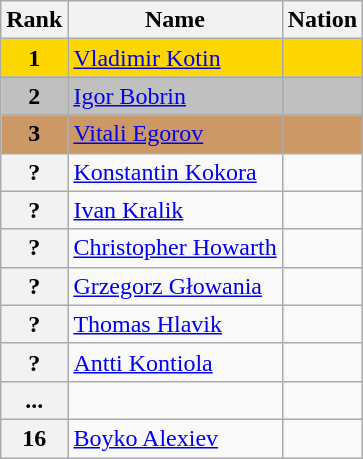<table class="wikitable">
<tr>
<th>Rank</th>
<th>Name</th>
<th>Nation</th>
</tr>
<tr bgcolor="gold">
<td align="center"><strong>1</strong></td>
<td><a href='#'>Vladimir Kotin</a></td>
<td></td>
</tr>
<tr bgcolor="silver">
<td align="center"><strong>2</strong></td>
<td><a href='#'>Igor Bobrin</a></td>
<td></td>
</tr>
<tr bgcolor="cc9966">
<td align="center"><strong>3</strong></td>
<td><a href='#'>Vitali Egorov</a></td>
<td></td>
</tr>
<tr>
<th>?</th>
<td><a href='#'>Konstantin Kokora</a></td>
<td></td>
</tr>
<tr>
<th>?</th>
<td><a href='#'>Ivan Kralik</a></td>
<td></td>
</tr>
<tr>
<th>?</th>
<td><a href='#'>Christopher Howarth</a></td>
<td></td>
</tr>
<tr>
<th>?</th>
<td><a href='#'>Grzegorz Głowania</a></td>
<td></td>
</tr>
<tr>
<th>?</th>
<td><a href='#'>Thomas Hlavik</a></td>
<td></td>
</tr>
<tr>
<th>?</th>
<td><a href='#'>Antti Kontiola</a></td>
<td></td>
</tr>
<tr>
<th>...</th>
<td></td>
<td></td>
</tr>
<tr>
<th>16</th>
<td><a href='#'>Boyko Alexiev</a></td>
<td></td>
</tr>
</table>
